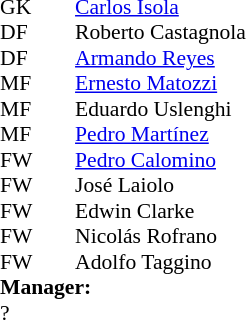<table cellspacing="0" cellpadding="0" style="font-size:90%; margin:0.2em auto;">
<tr>
<th width="25"></th>
<th width="25"></th>
</tr>
<tr>
<td>GK</td>
<td><strong> </strong></td>
<td><a href='#'>Carlos Isola</a></td>
</tr>
<tr>
<td>DF</td>
<td><strong> </strong></td>
<td>Roberto Castagnola</td>
</tr>
<tr>
<td>DF</td>
<td><strong> </strong></td>
<td><a href='#'>Armando Reyes</a></td>
</tr>
<tr>
<td>MF</td>
<td><strong> </strong></td>
<td><a href='#'>Ernesto Matozzi</a></td>
</tr>
<tr>
<td>MF</td>
<td><strong> </strong></td>
<td>Eduardo Uslenghi</td>
</tr>
<tr>
<td>MF</td>
<td><strong> </strong></td>
<td><a href='#'>Pedro Martínez</a></td>
</tr>
<tr>
<td>FW</td>
<td><strong> </strong></td>
<td><a href='#'>Pedro Calomino</a></td>
</tr>
<tr>
<td>FW</td>
<td><strong> </strong></td>
<td>José Laiolo</td>
</tr>
<tr>
<td>FW</td>
<td><strong> </strong></td>
<td>Edwin Clarke</td>
</tr>
<tr>
<td>FW</td>
<td><strong> </strong></td>
<td>Nicolás Rofrano</td>
</tr>
<tr>
<td>FW</td>
<td><strong> </strong></td>
<td>Adolfo Taggino</td>
</tr>
<tr>
<td colspan=3><strong>Manager:</strong></td>
</tr>
<tr>
<td colspan=4> ?</td>
</tr>
</table>
